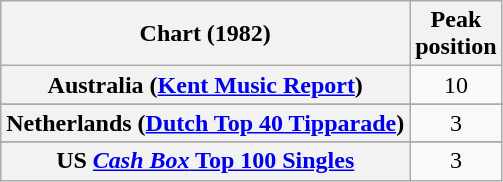<table class="wikitable sortable plainrowheaders" style="text-align:center">
<tr>
<th scope="col">Chart (1982)</th>
<th scope="col">Peak<br>position</th>
</tr>
<tr>
<th scope="row">Australia (<a href='#'>Kent Music Report</a>)</th>
<td>10</td>
</tr>
<tr>
</tr>
<tr>
<th scope="row">Netherlands (<a href='#'>Dutch Top 40 Tipparade</a>)</th>
<td>3</td>
</tr>
<tr>
</tr>
<tr>
</tr>
<tr>
</tr>
<tr>
</tr>
<tr>
</tr>
<tr>
<th scope="row">US <a href='#'><em>Cash Box</em> Top 100 Singles</a></th>
<td>3</td>
</tr>
</table>
